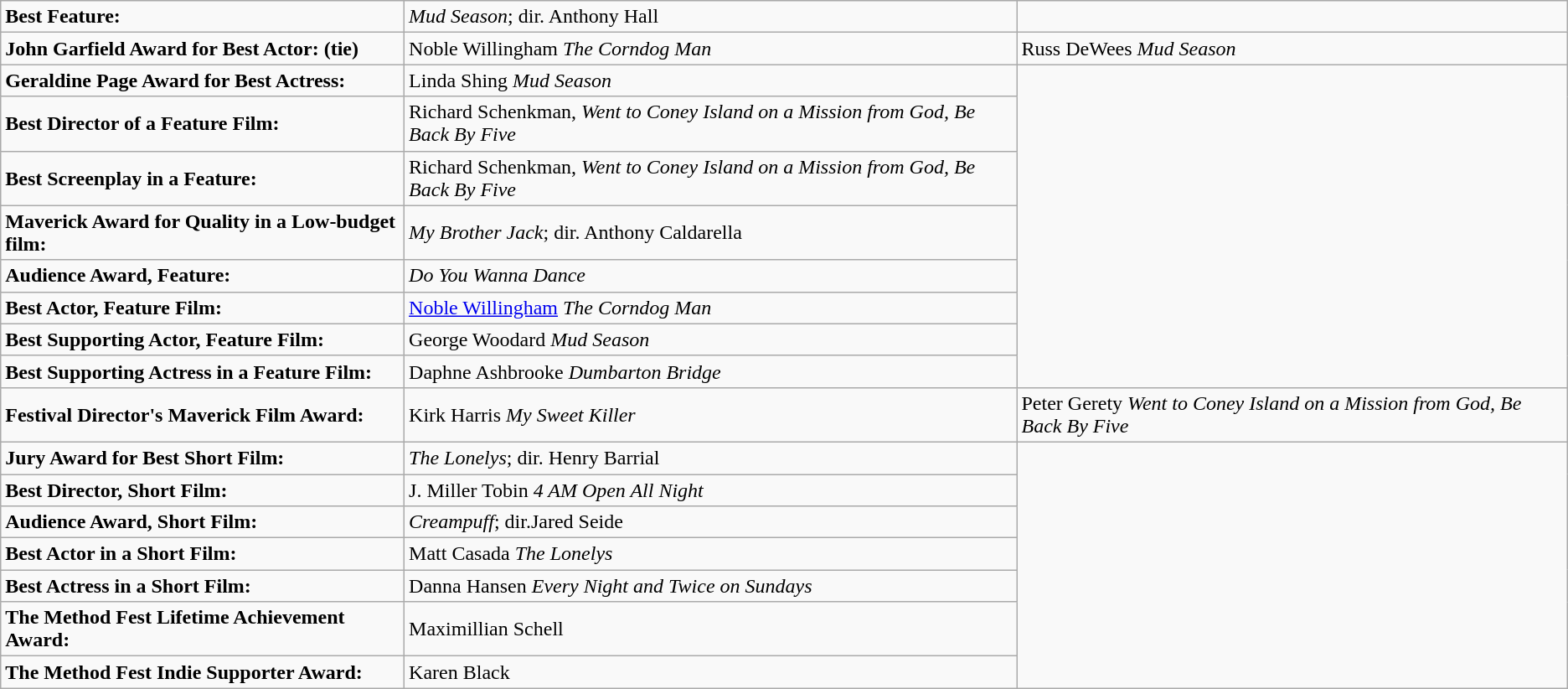<table class="wikitable">
<tr>
<td><strong>Best Feature:</strong></td>
<td><em>Mud Season</em>; dir. Anthony Hall</td>
</tr>
<tr>
<td><strong>John Garfield Award for Best Actor: (tie)</strong></td>
<td>Noble Willingham <em>The Corndog Man</em></td>
<td>Russ DeWees <em>Mud Season</em></td>
</tr>
<tr>
<td><strong>Geraldine Page Award for Best Actress:</strong></td>
<td>Linda Shing <em>Mud Season</em></td>
</tr>
<tr>
<td><strong>Best Director of a Feature Film:</strong></td>
<td>Richard Schenkman, <em>Went to Coney Island on a Mission from God, Be Back By Five</em></td>
</tr>
<tr>
<td><strong>Best Screenplay in a Feature:</strong></td>
<td>Richard Schenkman, <em>Went to Coney Island on a Mission from God, Be Back By Five</em></td>
</tr>
<tr>
<td><strong>Maverick Award for Quality in a Low-budget film:</strong></td>
<td><em>My Brother Jack</em>; dir.  Anthony Caldarella</td>
</tr>
<tr>
<td><strong>Audience Award, Feature:</strong></td>
<td><em>Do You Wanna Dance</em></td>
</tr>
<tr>
<td><strong>Best Actor, Feature Film:</strong></td>
<td><a href='#'>Noble Willingham</a> <em>The Corndog Man</em></td>
</tr>
<tr>
<td><strong>Best Supporting Actor, Feature Film:</strong></td>
<td>George Woodard <em>Mud Season</em></td>
</tr>
<tr>
<td><strong>Best Supporting Actress in a Feature Film:</strong></td>
<td>Daphne Ashbrooke <em>Dumbarton Bridge</em></td>
</tr>
<tr>
<td><strong>Festival Director's Maverick Film Award:</strong></td>
<td>Kirk Harris <em>My Sweet Killer</em></td>
<td>Peter Gerety <em>Went to Coney Island on a Mission from God, Be Back By Five</em></td>
</tr>
<tr>
<td><strong>Jury Award for Best Short Film:</strong></td>
<td><em>The Lonelys</em>; dir. Henry Barrial</td>
</tr>
<tr>
<td><strong>Best Director, Short Film:</strong></td>
<td>J. Miller Tobin <em>4 AM Open All Night</em></td>
</tr>
<tr>
<td><strong>Audience Award, Short Film:</strong></td>
<td><em>Creampuff</em>; dir.Jared Seide</td>
</tr>
<tr>
<td><strong>Best Actor in a Short Film:</strong></td>
<td>Matt Casada <em>The Lonelys</em></td>
</tr>
<tr>
<td><strong>Best Actress in a Short Film:</strong></td>
<td>Danna Hansen <em>Every Night and Twice on Sundays</em></td>
</tr>
<tr>
<td><strong>The Method Fest Lifetime Achievement Award:</strong></td>
<td>Maximillian Schell</td>
</tr>
<tr>
<td><strong>The Method Fest Indie Supporter Award:</strong></td>
<td>Karen Black</td>
</tr>
</table>
